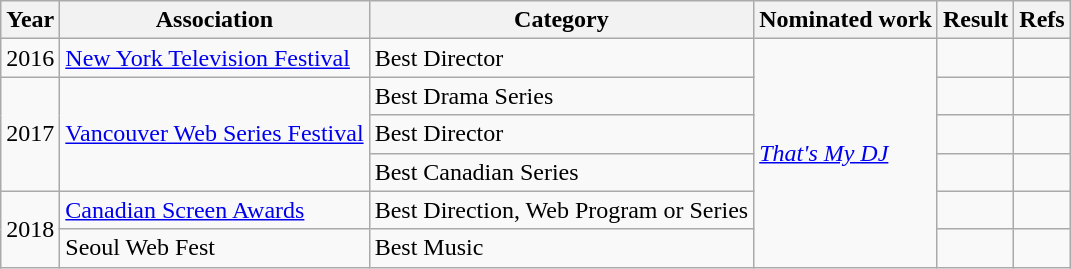<table class="wikitable">
<tr>
<th>Year</th>
<th>Association</th>
<th>Category</th>
<th>Nominated work</th>
<th>Result</th>
<th>Refs</th>
</tr>
<tr>
<td>2016</td>
<td rowspan="1"><a href='#'>New York Television Festival</a></td>
<td>Best Director</td>
<td rowspan="6"><em><a href='#'>That's My DJ</a></em></td>
<td></td>
<td></td>
</tr>
<tr>
<td rowspan="3">2017</td>
<td rowspan="3"><a href='#'>Vancouver Web Series Festival</a></td>
<td>Best Drama Series</td>
<td></td>
<td></td>
</tr>
<tr>
<td>Best Director</td>
<td></td>
<td></td>
</tr>
<tr>
<td>Best Canadian Series</td>
<td></td>
<td></td>
</tr>
<tr>
<td rowspan="2">2018</td>
<td rowspan="1"><a href='#'>Canadian Screen Awards</a></td>
<td>Best Direction, Web Program or Series</td>
<td></td>
<td></td>
</tr>
<tr>
<td>Seoul Web Fest</td>
<td>Best Music</td>
<td></td>
<td></td>
</tr>
</table>
